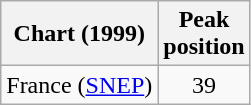<table class="wikitable sortable plainrowheaders" style="text-align:center">
<tr>
<th>Chart (1999)</th>
<th>Peak<br> position</th>
</tr>
<tr>
<td>France (<a href='#'>SNEP</a>)</td>
<td align="center">39</td>
</tr>
</table>
